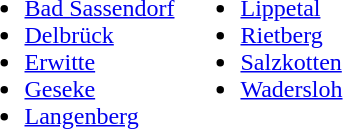<table>
<tr>
<td valign="top"><br><ul><li><a href='#'>Bad Sassendorf</a></li><li><a href='#'>Delbrück</a></li><li><a href='#'>Erwitte</a></li><li><a href='#'>Geseke</a></li><li><a href='#'>Langenberg</a></li></ul></td>
<td valign="top"><br><ul><li><a href='#'>Lippetal</a></li><li><a href='#'>Rietberg</a></li><li><a href='#'>Salzkotten</a></li><li><a href='#'>Wadersloh</a></li></ul></td>
</tr>
</table>
